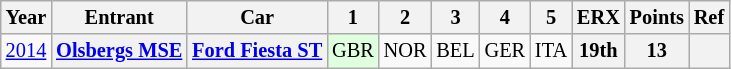<table class="wikitable" border="1" style="text-align:center; font-size:85%;">
<tr valign="top">
<th>Year</th>
<th>Entrant</th>
<th>Car</th>
<th>1</th>
<th>2</th>
<th>3</th>
<th>4</th>
<th>5</th>
<th>ERX</th>
<th>Points</th>
<th>Ref</th>
</tr>
<tr>
<td><a href='#'>2014</a></td>
<th nowrap><a href='#'>Olsbergs MSE</a></th>
<th nowrap><a href='#'>Ford Fiesta ST</a></th>
<td style="background:#DFFFDF;">GBR<br></td>
<td>NOR</td>
<td>BEL</td>
<td>GER</td>
<td>ITA</td>
<th>19th</th>
<th>13</th>
<th></th>
</tr>
</table>
